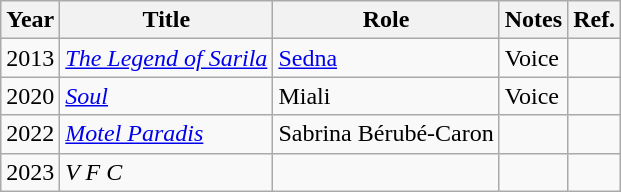<table class="wikitable">
<tr>
<th>Year</th>
<th>Title</th>
<th>Role</th>
<th>Notes</th>
<th style="width:15px;" class="unsortable">Ref.</th>
</tr>
<tr>
<td>2013</td>
<td><em><a href='#'>The Legend of Sarila</a></em></td>
<td><a href='#'>Sedna</a></td>
<td>Voice</td>
<td></td>
</tr>
<tr>
<td>2020</td>
<td><em><a href='#'>Soul</a></em></td>
<td>Miali</td>
<td>Voice</td>
<td></td>
</tr>
<tr>
<td>2022</td>
<td><em><a href='#'>Motel Paradis</a></em></td>
<td>Sabrina Bérubé-Caron</td>
<td></td>
</tr>
<tr>
<td>2023</td>
<td><em>V F C</em></td>
<td></td>
<td></td>
<td></td>
</tr>
</table>
